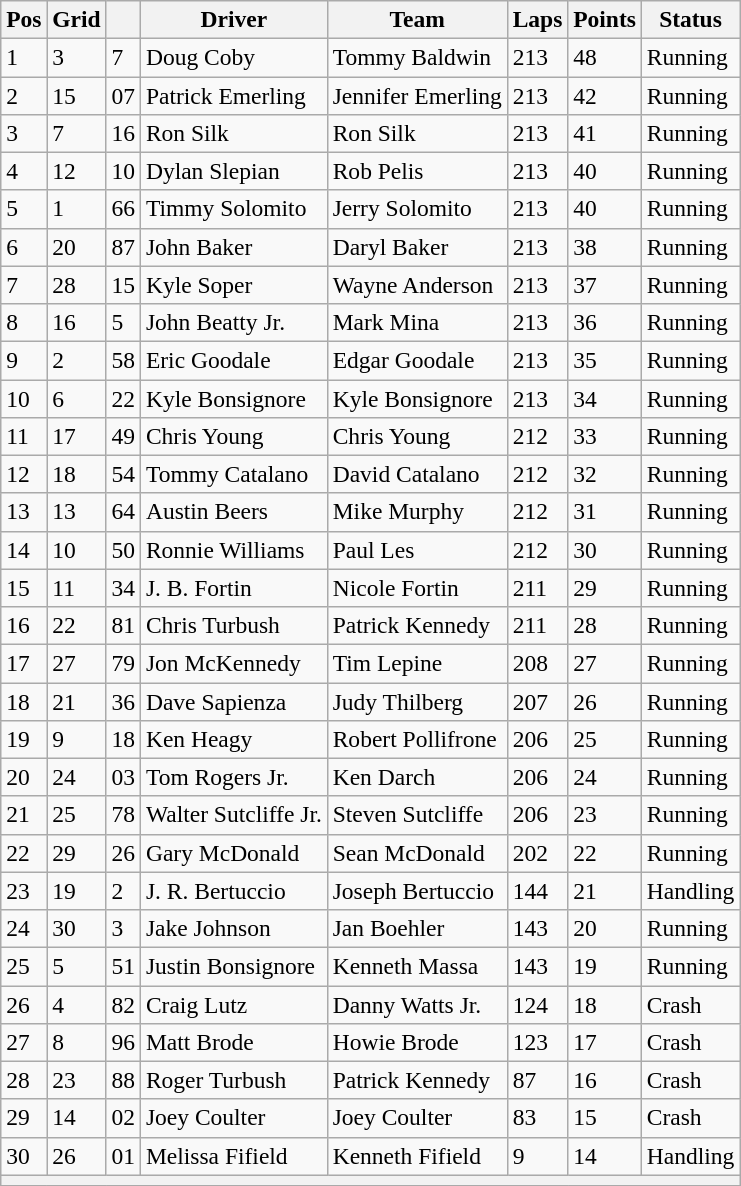<table class="wikitable" style="font-size:98%">
<tr>
<th>Pos</th>
<th>Grid</th>
<th></th>
<th>Driver</th>
<th>Team</th>
<th>Laps</th>
<th>Points</th>
<th>Status</th>
</tr>
<tr>
<td>1</td>
<td>3</td>
<td>7</td>
<td>Doug Coby</td>
<td>Tommy Baldwin</td>
<td>213</td>
<td>48</td>
<td>Running</td>
</tr>
<tr>
<td>2</td>
<td>15</td>
<td>07</td>
<td>Patrick Emerling</td>
<td>Jennifer Emerling</td>
<td>213</td>
<td>42</td>
<td>Running</td>
</tr>
<tr>
<td>3</td>
<td>7</td>
<td>16</td>
<td>Ron Silk</td>
<td>Ron Silk</td>
<td>213</td>
<td>41</td>
<td>Running</td>
</tr>
<tr>
<td>4</td>
<td>12</td>
<td>10</td>
<td>Dylan Slepian</td>
<td>Rob Pelis</td>
<td>213</td>
<td>40</td>
<td>Running</td>
</tr>
<tr>
<td>5</td>
<td>1</td>
<td>66</td>
<td>Timmy Solomito</td>
<td>Jerry Solomito</td>
<td>213</td>
<td>40</td>
<td>Running</td>
</tr>
<tr>
<td>6</td>
<td>20</td>
<td>87</td>
<td>John Baker</td>
<td>Daryl Baker</td>
<td>213</td>
<td>38</td>
<td>Running</td>
</tr>
<tr>
<td>7</td>
<td>28</td>
<td>15</td>
<td>Kyle Soper</td>
<td>Wayne Anderson</td>
<td>213</td>
<td>37</td>
<td>Running</td>
</tr>
<tr>
<td>8</td>
<td>16</td>
<td>5</td>
<td>John Beatty Jr.</td>
<td>Mark Mina</td>
<td>213</td>
<td>36</td>
<td>Running</td>
</tr>
<tr>
<td>9</td>
<td>2</td>
<td>58</td>
<td>Eric Goodale</td>
<td>Edgar Goodale</td>
<td>213</td>
<td>35</td>
<td>Running</td>
</tr>
<tr>
<td>10</td>
<td>6</td>
<td>22</td>
<td>Kyle Bonsignore</td>
<td>Kyle Bonsignore</td>
<td>213</td>
<td>34</td>
<td>Running</td>
</tr>
<tr>
<td>11</td>
<td>17</td>
<td>49</td>
<td>Chris Young</td>
<td>Chris Young</td>
<td>212</td>
<td>33</td>
<td>Running</td>
</tr>
<tr>
<td>12</td>
<td>18</td>
<td>54</td>
<td>Tommy Catalano</td>
<td>David Catalano</td>
<td>212</td>
<td>32</td>
<td>Running</td>
</tr>
<tr>
<td>13</td>
<td>13</td>
<td>64</td>
<td>Austin Beers</td>
<td>Mike Murphy</td>
<td>212</td>
<td>31</td>
<td>Running</td>
</tr>
<tr>
<td>14</td>
<td>10</td>
<td>50</td>
<td>Ronnie Williams</td>
<td>Paul Les</td>
<td>212</td>
<td>30</td>
<td>Running</td>
</tr>
<tr>
<td>15</td>
<td>11</td>
<td>34</td>
<td>J. B. Fortin</td>
<td>Nicole Fortin</td>
<td>211</td>
<td>29</td>
<td>Running</td>
</tr>
<tr>
<td>16</td>
<td>22</td>
<td>81</td>
<td>Chris Turbush</td>
<td>Patrick Kennedy</td>
<td>211</td>
<td>28</td>
<td>Running</td>
</tr>
<tr>
<td>17</td>
<td>27</td>
<td>79</td>
<td>Jon McKennedy</td>
<td>Tim Lepine</td>
<td>208</td>
<td>27</td>
<td>Running</td>
</tr>
<tr>
<td>18</td>
<td>21</td>
<td>36</td>
<td>Dave Sapienza</td>
<td>Judy Thilberg</td>
<td>207</td>
<td>26</td>
<td>Running</td>
</tr>
<tr>
<td>19</td>
<td>9</td>
<td>18</td>
<td>Ken Heagy</td>
<td>Robert Pollifrone</td>
<td>206</td>
<td>25</td>
<td>Running</td>
</tr>
<tr>
<td>20</td>
<td>24</td>
<td>03</td>
<td>Tom Rogers Jr.</td>
<td>Ken Darch</td>
<td>206</td>
<td>24</td>
<td>Running</td>
</tr>
<tr>
<td>21</td>
<td>25</td>
<td>78</td>
<td>Walter Sutcliffe Jr.</td>
<td>Steven Sutcliffe</td>
<td>206</td>
<td>23</td>
<td>Running</td>
</tr>
<tr>
<td>22</td>
<td>29</td>
<td>26</td>
<td>Gary McDonald</td>
<td>Sean McDonald</td>
<td>202</td>
<td>22</td>
<td>Running</td>
</tr>
<tr>
<td>23</td>
<td>19</td>
<td>2</td>
<td>J. R. Bertuccio</td>
<td>Joseph Bertuccio</td>
<td>144</td>
<td>21</td>
<td>Handling</td>
</tr>
<tr>
<td>24</td>
<td>30</td>
<td>3</td>
<td>Jake Johnson</td>
<td>Jan Boehler</td>
<td>143</td>
<td>20</td>
<td>Running</td>
</tr>
<tr>
<td>25</td>
<td>5</td>
<td>51</td>
<td>Justin Bonsignore</td>
<td>Kenneth Massa</td>
<td>143</td>
<td>19</td>
<td>Running</td>
</tr>
<tr>
<td>26</td>
<td>4</td>
<td>82</td>
<td>Craig Lutz</td>
<td>Danny Watts Jr.</td>
<td>124</td>
<td>18</td>
<td>Crash</td>
</tr>
<tr>
<td>27</td>
<td>8</td>
<td>96</td>
<td>Matt Brode</td>
<td>Howie Brode</td>
<td>123</td>
<td>17</td>
<td>Crash</td>
</tr>
<tr>
<td>28</td>
<td>23</td>
<td>88</td>
<td>Roger Turbush</td>
<td>Patrick Kennedy</td>
<td>87</td>
<td>16</td>
<td>Crash</td>
</tr>
<tr>
<td>29</td>
<td>14</td>
<td>02</td>
<td>Joey Coulter</td>
<td>Joey Coulter</td>
<td>83</td>
<td>15</td>
<td>Crash</td>
</tr>
<tr>
<td>30</td>
<td>26</td>
<td>01</td>
<td>Melissa Fifield</td>
<td>Kenneth Fifield</td>
<td>9</td>
<td>14</td>
<td>Handling</td>
</tr>
<tr>
<th colspan="9"></th>
</tr>
<tr>
</tr>
</table>
